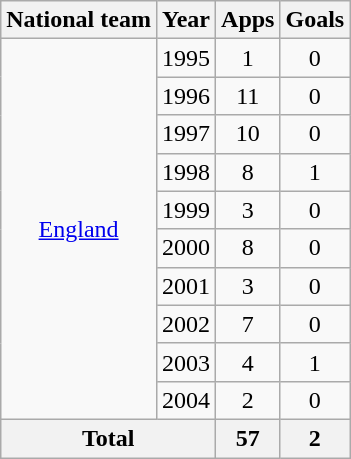<table class="wikitable" style="text-align: center;">
<tr>
<th>National team</th>
<th>Year</th>
<th>Apps</th>
<th>Goals</th>
</tr>
<tr>
<td rowspan="10"><a href='#'>England</a></td>
<td>1995</td>
<td>1</td>
<td>0</td>
</tr>
<tr>
<td>1996</td>
<td>11</td>
<td>0</td>
</tr>
<tr>
<td>1997</td>
<td>10</td>
<td>0</td>
</tr>
<tr>
<td>1998</td>
<td>8</td>
<td>1</td>
</tr>
<tr>
<td>1999</td>
<td>3</td>
<td>0</td>
</tr>
<tr>
<td>2000</td>
<td>8</td>
<td>0</td>
</tr>
<tr>
<td>2001</td>
<td>3</td>
<td>0</td>
</tr>
<tr>
<td>2002</td>
<td>7</td>
<td>0</td>
</tr>
<tr>
<td>2003</td>
<td>4</td>
<td>1</td>
</tr>
<tr>
<td>2004</td>
<td>2</td>
<td>0</td>
</tr>
<tr>
<th colspan="2">Total</th>
<th>57</th>
<th>2</th>
</tr>
</table>
